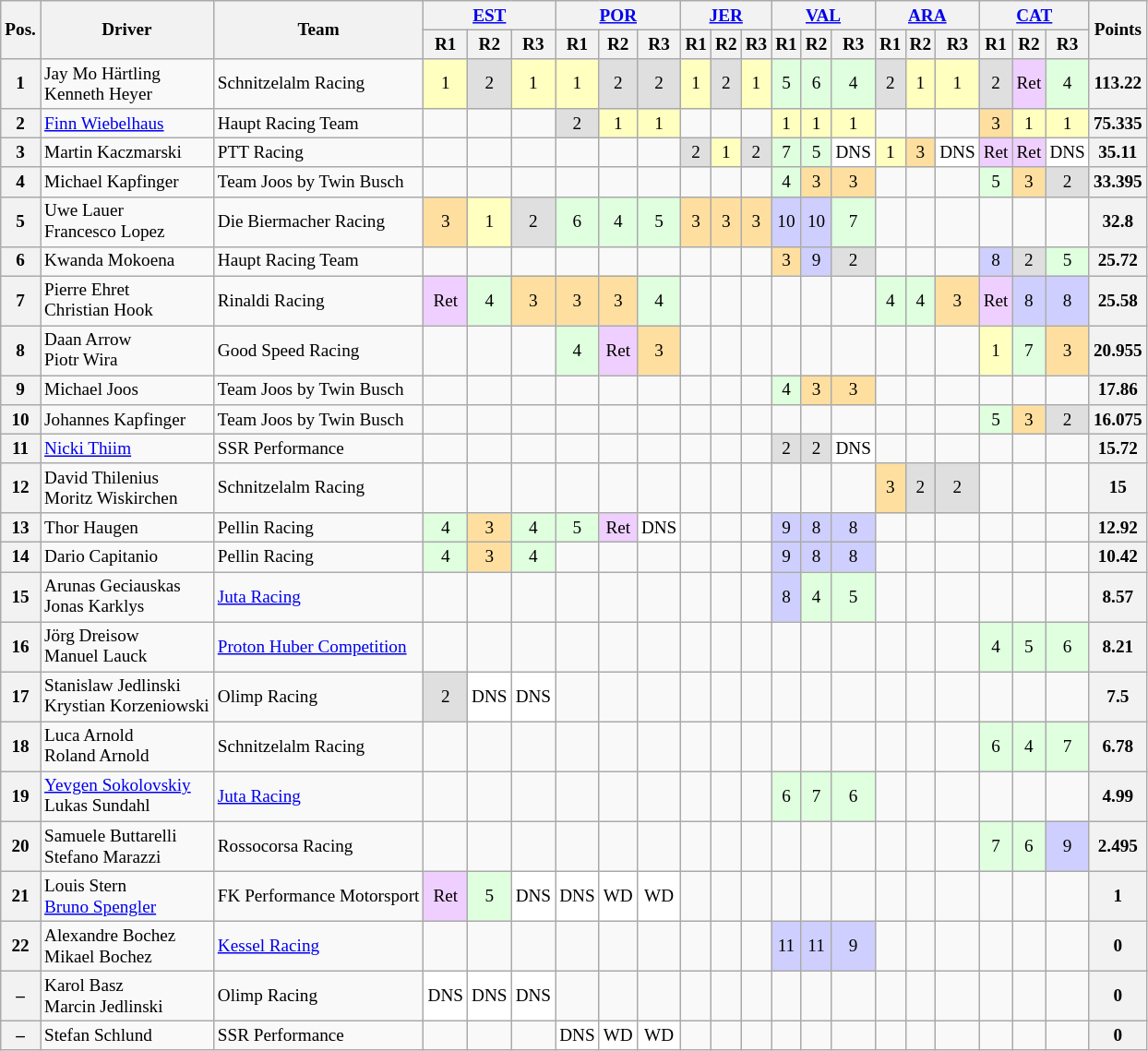<table class="wikitable" style="font-size: 80%">
<tr>
<th rowspan="2">Pos.</th>
<th rowspan="2">Driver</th>
<th rowspan="2">Team</th>
<th colspan="3"><a href='#'>EST</a><br></th>
<th colspan="3"><a href='#'>POR</a><br></th>
<th colspan="3"><a href='#'>JER</a><br></th>
<th colspan="3"><a href='#'>VAL</a><br></th>
<th colspan="3"><a href='#'>ARA</a><br></th>
<th colspan="3"><a href='#'>CAT</a><br></th>
<th rowspan="2">Points</th>
</tr>
<tr>
<th>R1</th>
<th>R2</th>
<th>R3</th>
<th>R1</th>
<th>R2</th>
<th>R3</th>
<th>R1</th>
<th>R2</th>
<th>R3</th>
<th>R1</th>
<th>R2</th>
<th>R3</th>
<th>R1</th>
<th>R2</th>
<th>R3</th>
<th>R1</th>
<th>R2</th>
<th>R3</th>
</tr>
<tr>
<th>1</th>
<td> Jay Mo Härtling<br> Kenneth Heyer</td>
<td> Schnitzelalm Racing</td>
<td style="background:#ffffbf;" align="center">1</td>
<td style="background:#dfdfdf;" align="center">2</td>
<td style="background:#ffffbf;" align="center">1</td>
<td style="background:#ffffbf;" align="center">1</td>
<td style="background:#dfdfdf;" align="center">2</td>
<td style="background:#dfdfdf;" align="center">2</td>
<td style="background:#ffffbf;" align="center">1</td>
<td style="background:#dfdfdf;" align="center">2</td>
<td style="background:#ffffbf;" align="center">1</td>
<td style="background:#dfffdf;" align="center">5</td>
<td style="background:#dfffdf;" align="center">6</td>
<td style="background:#dfffdf;" align="center">4</td>
<td style="background:#dfdfdf;" align="center">2</td>
<td style="background:#ffffbf;" align="center">1</td>
<td style="background:#ffffbf;" align="center">1</td>
<td style="background:#dfdfdf;" align="center">2</td>
<td style="background:#efcfff;" align="center">Ret</td>
<td style="background:#dfffdf;" align="center">4</td>
<th>113.22</th>
</tr>
<tr>
<th>2</th>
<td> <a href='#'>Finn Wiebelhaus</a></td>
<td> Haupt Racing Team</td>
<td></td>
<td></td>
<td></td>
<td style="background:#dfdfdf;" align="center">2</td>
<td style="background:#ffffbf;" align="center">1</td>
<td style="background:#ffffbf;" align="center">1</td>
<td></td>
<td></td>
<td></td>
<td style="background:#ffffbf;" align="center">1</td>
<td style="background:#ffffbf;" align="center">1</td>
<td style="background:#ffffbf;" align="center">1</td>
<td></td>
<td></td>
<td></td>
<td style="background:#ffdf9f;" align="center">3</td>
<td style="background:#ffffbf;" align="center">1</td>
<td style="background:#ffffbf;" align="center">1</td>
<th>75.335</th>
</tr>
<tr>
<th>3</th>
<td> Martin Kaczmarski</td>
<td> PTT Racing</td>
<td></td>
<td></td>
<td></td>
<td></td>
<td></td>
<td></td>
<td style="background:#dfdfdf;" align="center">2</td>
<td style="background:#ffffbf;" align="center">1</td>
<td style="background:#dfdfdf;" align="center">2</td>
<td style="background:#dfffdf;" align="center">7</td>
<td style="background:#dfffdf;" align="center">5</td>
<td style="background:#ffffff;" align="center">DNS</td>
<td style="background:#ffffbf;" align="center">1</td>
<td style="background:#ffdf9f;" align="center">3</td>
<td style="background:#ffffff;" align="center">DNS</td>
<td style="background:#efcfff;" align="center">Ret</td>
<td style="background:#efcfff;" align="center">Ret</td>
<td style="background:#ffffff;" align="center">DNS</td>
<th>35.11</th>
</tr>
<tr>
<th>4</th>
<td> Michael Kapfinger</td>
<td> Team Joos by Twin Busch</td>
<td></td>
<td></td>
<td></td>
<td></td>
<td></td>
<td></td>
<td></td>
<td></td>
<td></td>
<td style="background:#dfffdf;" align="center">4</td>
<td style="background:#ffdf9f;" align="center">3</td>
<td style="background:#ffdf9f;" align="center">3</td>
<td></td>
<td></td>
<td></td>
<td style="background:#dfffdf;" align="center">5</td>
<td style="background:#ffdf9f;" align="center">3</td>
<td style="background:#dfdfdf;" align="center">2</td>
<th>33.395</th>
</tr>
<tr>
<th>5</th>
<td> Uwe Lauer<br> Francesco Lopez</td>
<td> Die Biermacher Racing</td>
<td style="background:#ffdf9f;" align="center">3</td>
<td style="background:#ffffbf;" align="center">1</td>
<td style="background:#dfdfdf;" align="center">2</td>
<td style="background:#dfffdf;" align="center">6</td>
<td style="background:#dfffdf;" align="center">4</td>
<td style="background:#dfffdf;" align="center">5</td>
<td style="background:#ffdf9f;" align="center">3</td>
<td style="background:#ffdf9f;" align="center">3</td>
<td style="background:#ffdf9f;" align="center">3</td>
<td style="background:#cfcfff;" align="center">10</td>
<td style="background:#cfcfff;" align="center">10</td>
<td style="background:#dfffdf;" align="center">7</td>
<td></td>
<td></td>
<td></td>
<td></td>
<td></td>
<td></td>
<th>32.8</th>
</tr>
<tr>
<th>6</th>
<td> Kwanda Mokoena</td>
<td> Haupt Racing Team</td>
<td></td>
<td></td>
<td></td>
<td></td>
<td></td>
<td></td>
<td></td>
<td></td>
<td></td>
<td style="background:#ffdf9f;" align="center">3</td>
<td style="background:#cfcfff;" align="center">9</td>
<td style="background:#dfdfdf;" align="center">2</td>
<td></td>
<td></td>
<td></td>
<td style="background:#cfcfff;" align="center">8</td>
<td style="background:#dfdfdf;" align="center">2</td>
<td style="background:#dfffdf;" align="center">5</td>
<th>25.72</th>
</tr>
<tr>
<th>7</th>
<td> Pierre Ehret<br> Christian Hook</td>
<td> Rinaldi Racing</td>
<td style="background:#EFCFFF;" align="center">Ret</td>
<td style="background:#dfffdf;" align="center">4</td>
<td style="background:#ffdf9f;" align="center">3</td>
<td style="background:#ffdf9f;" align="center">3</td>
<td style="background:#ffdf9f;" align="center">3</td>
<td style="background:#dfffdf;" align="center">4</td>
<td></td>
<td></td>
<td></td>
<td></td>
<td></td>
<td></td>
<td style="background:#dfffdf;" align="center">4</td>
<td style="background:#dfffdf;" align="center">4</td>
<td style="background:#ffdf9f;" align="center">3</td>
<td style="background:#EFCFFF;" align="center">Ret</td>
<td style="background:#cfcfff;" align="center">8</td>
<td style="background:#cfcfff;" align="center">8</td>
<th>25.58</th>
</tr>
<tr>
<th>8</th>
<td> Daan Arrow<br> Piotr Wira</td>
<td> Good Speed Racing</td>
<td></td>
<td></td>
<td></td>
<td style="background:#dfffdf;" align="center">4</td>
<td style="background:#EFCFFF;" align="center">Ret</td>
<td style="background:#ffdf9f;" align="center">3</td>
<td></td>
<td></td>
<td></td>
<td></td>
<td></td>
<td></td>
<td></td>
<td></td>
<td></td>
<td style="background:#ffffbf;" align="center">1</td>
<td style="background:#dfffdf;" align="center">7</td>
<td style="background:#ffdf9f;" align="center">3</td>
<th>20.955</th>
</tr>
<tr>
<th>9</th>
<td> Michael Joos</td>
<td> Team Joos by Twin Busch</td>
<td></td>
<td></td>
<td></td>
<td></td>
<td></td>
<td></td>
<td></td>
<td></td>
<td></td>
<td style="background:#dfffdf;" align="center">4</td>
<td style="background:#ffdf9f;" align="center">3</td>
<td style="background:#ffdf9f;" align="center">3</td>
<td></td>
<td></td>
<td></td>
<td></td>
<td></td>
<td></td>
<th>17.86</th>
</tr>
<tr>
<th>10</th>
<td> Johannes Kapfinger</td>
<td> Team Joos by Twin Busch</td>
<td></td>
<td></td>
<td></td>
<td></td>
<td></td>
<td></td>
<td></td>
<td></td>
<td></td>
<td></td>
<td></td>
<td></td>
<td></td>
<td></td>
<td></td>
<td style="background:#dfffdf;" align="center">5</td>
<td style="background:#ffdf9f;" align="center">3</td>
<td style="background:#dfdfdf;" align="center">2</td>
<th>16.075</th>
</tr>
<tr>
<th>11</th>
<td> <a href='#'>Nicki Thiim</a></td>
<td> SSR Performance</td>
<td></td>
<td></td>
<td></td>
<td></td>
<td></td>
<td></td>
<td></td>
<td></td>
<td></td>
<td style="background:#dfdfdf;" align="center">2</td>
<td style="background:#dfdfdf;" align="center">2</td>
<td style="background:#ffffff;" align="center">DNS</td>
<td></td>
<td></td>
<td></td>
<td></td>
<td></td>
<td></td>
<th>15.72</th>
</tr>
<tr>
<th>12</th>
<td> David Thilenius<br> Moritz Wiskirchen</td>
<td> Schnitzelalm Racing</td>
<td></td>
<td></td>
<td></td>
<td></td>
<td></td>
<td></td>
<td></td>
<td></td>
<td></td>
<td></td>
<td></td>
<td></td>
<td style="background:#ffdf9f;" align="center">3</td>
<td style="background:#dfdfdf;" align="center">2</td>
<td style="background:#dfdfdf;" align="center">2</td>
<td></td>
<td></td>
<td></td>
<th>15</th>
</tr>
<tr>
<th>13</th>
<td> Thor Haugen</td>
<td> Pellin Racing</td>
<td style="background:#dfffdf;" align="center">4</td>
<td style="background:#ffdf9f;" align="center">3</td>
<td style="background:#dfffdf;" align="center">4</td>
<td style="background:#dfffdf;" align="center">5</td>
<td style="background:#EFCFFF;" align="center">Ret</td>
<td style="background:#ffffff;" align="center">DNS</td>
<td></td>
<td></td>
<td></td>
<td style="background:#cfcfff;" align="center">9</td>
<td style="background:#cfcfff;" align="center">8</td>
<td style="background:#cfcfff;" align="center">8</td>
<td></td>
<td></td>
<td></td>
<td></td>
<td></td>
<td></td>
<th>12.92</th>
</tr>
<tr>
<th>14</th>
<td> Dario Capitanio</td>
<td> Pellin Racing</td>
<td style="background:#dfffdf;" align="center">4</td>
<td style="background:#ffdf9f;" align="center">3</td>
<td style="background:#dfffdf;" align="center">4</td>
<td></td>
<td></td>
<td></td>
<td></td>
<td></td>
<td></td>
<td style="background:#cfcfff;" align="center">9</td>
<td style="background:#cfcfff;" align="center">8</td>
<td style="background:#cfcfff;" align="center">8</td>
<td></td>
<td></td>
<td></td>
<td></td>
<td></td>
<td></td>
<th>10.42</th>
</tr>
<tr>
<th>15</th>
<td> Arunas Geciauskas<br> Jonas Karklys</td>
<td> <a href='#'>Juta Racing</a></td>
<td></td>
<td></td>
<td></td>
<td></td>
<td></td>
<td></td>
<td></td>
<td></td>
<td></td>
<td style="background:#cfcfff;" align="center">8</td>
<td style="background:#dfffdf;" align="center">4</td>
<td style="background:#dfffdf;" align="center">5</td>
<td></td>
<td></td>
<td></td>
<td></td>
<td></td>
<td></td>
<th>8.57</th>
</tr>
<tr>
<th>16</th>
<td> Jörg Dreisow<br> Manuel Lauck</td>
<td> <a href='#'>Proton Huber Competition</a></td>
<td></td>
<td></td>
<td></td>
<td></td>
<td></td>
<td></td>
<td></td>
<td></td>
<td></td>
<td></td>
<td></td>
<td></td>
<td></td>
<td></td>
<td></td>
<td style="background:#dfffdf;" align="center">4</td>
<td style="background:#dfffdf;" align="center">5</td>
<td style="background:#dfffdf;" align="center">6</td>
<th>8.21</th>
</tr>
<tr>
<th>17</th>
<td> Stanislaw Jedlinski<br> Krystian Korzeniowski</td>
<td> Olimp Racing</td>
<td style="background:#dfdfdf;" align="center">2</td>
<td style="background:#ffffff;" align="center">DNS</td>
<td style="background:#ffffff;" align="center">DNS</td>
<td></td>
<td></td>
<td></td>
<td></td>
<td></td>
<td></td>
<td></td>
<td></td>
<td></td>
<td></td>
<td></td>
<td></td>
<td></td>
<td></td>
<td></td>
<th>7.5</th>
</tr>
<tr>
<th>18</th>
<td> Luca Arnold<br> Roland Arnold</td>
<td> Schnitzelalm Racing</td>
<td></td>
<td></td>
<td></td>
<td></td>
<td></td>
<td></td>
<td></td>
<td></td>
<td></td>
<td></td>
<td></td>
<td></td>
<td></td>
<td></td>
<td></td>
<td style="background:#dfffdf;" align="center">6</td>
<td style="background:#dfffdf;" align="center">4</td>
<td style="background:#dfffdf;" align="center">7</td>
<th>6.78</th>
</tr>
<tr>
<th>19</th>
<td> <a href='#'>Yevgen Sokolovskiy</a><br> Lukas Sundahl</td>
<td> <a href='#'>Juta Racing</a></td>
<td></td>
<td></td>
<td></td>
<td></td>
<td></td>
<td></td>
<td></td>
<td></td>
<td></td>
<td style="background:#dfffdf;" align="center">6</td>
<td style="background:#dfffdf;" align="center">7</td>
<td style="background:#dfffdf;" align="center">6</td>
<td></td>
<td></td>
<td></td>
<td></td>
<td></td>
<td></td>
<th>4.99</th>
</tr>
<tr>
<th>20</th>
<td> Samuele Buttarelli<br> Stefano Marazzi</td>
<td> Rossocorsa Racing</td>
<td></td>
<td></td>
<td></td>
<td></td>
<td></td>
<td></td>
<td></td>
<td></td>
<td></td>
<td></td>
<td></td>
<td></td>
<td></td>
<td></td>
<td></td>
<td style="background:#dfffdf;" align="center">7</td>
<td style="background:#dfffdf;" align="center">6</td>
<td style="background:#cfcfff;" align="center">9</td>
<th>2.495</th>
</tr>
<tr>
<th>21</th>
<td> Louis Stern<br> <a href='#'>Bruno Spengler</a></td>
<td> FK Performance Motorsport</td>
<td style="background:#EFCFFF;" align="center">Ret</td>
<td style="background:#dfffdf;" align="center">5</td>
<td style="background:#ffffff;" align="center">DNS</td>
<td style="background:#ffffff;" align="center">DNS</td>
<td style="background:#ffffff;" align="center">WD</td>
<td style="background:#ffffff;" align="center">WD</td>
<td></td>
<td></td>
<td></td>
<td></td>
<td></td>
<td></td>
<td></td>
<td></td>
<td></td>
<td></td>
<td></td>
<td></td>
<th>1</th>
</tr>
<tr>
<th>22</th>
<td> Alexandre Bochez<br> Mikael Bochez</td>
<td> <a href='#'>Kessel Racing</a></td>
<td></td>
<td></td>
<td></td>
<td></td>
<td></td>
<td></td>
<td></td>
<td></td>
<td></td>
<td style="background:#cfcfff;" align="center">11</td>
<td style="background:#cfcfff;" align="center">11</td>
<td style="background:#cfcfff;" align="center">9</td>
<td></td>
<td></td>
<td></td>
<td></td>
<td></td>
<td></td>
<th>0</th>
</tr>
<tr>
<th>–</th>
<td> Karol Basz<br> Marcin Jedlinski</td>
<td> Olimp Racing</td>
<td style="background:#ffffff;" align="center">DNS</td>
<td style="background:#ffffff;" align="center">DNS</td>
<td style="background:#ffffff;" align="center">DNS</td>
<td></td>
<td></td>
<td></td>
<td></td>
<td></td>
<td></td>
<td></td>
<td></td>
<td></td>
<td></td>
<td></td>
<td></td>
<td></td>
<td></td>
<td></td>
<th>0</th>
</tr>
<tr>
<th>–</th>
<td> Stefan Schlund</td>
<td> SSR Performance</td>
<td></td>
<td></td>
<td></td>
<td style="background:#ffffff;" align="center">DNS</td>
<td style="background:#ffffff;" align="center">WD</td>
<td style="background:#ffffff;" align="center">WD</td>
<td></td>
<td></td>
<td></td>
<td></td>
<td></td>
<td></td>
<td></td>
<td></td>
<td></td>
<td></td>
<td></td>
<td></td>
<th>0</th>
</tr>
</table>
